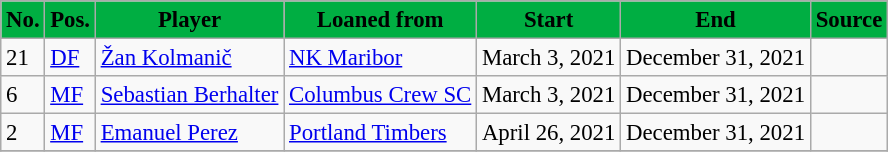<table class="wikitable sortable" style="text-align:center; font-size:95%; text-align:left;">
<tr>
<th style="background:#00AE42; color:#000000">No.</th>
<th style="background:#00AE42; color:#000000">Pos.</th>
<th style="background:#00AE42; color:#000000">Player</th>
<th style="background:#00AE42; color:#000000">Loaned from</th>
<th style="background:#00AE42; color:#000000">Start</th>
<th style="background:#00AE42; color:#000000">End</th>
<th style="background:#00AE42; color:#000000">Source</th>
</tr>
<tr>
<td>21</td>
<td><a href='#'>DF</a></td>
<td> <a href='#'>Žan Kolmanič</a></td>
<td> <a href='#'>NK Maribor</a></td>
<td>March 3, 2021</td>
<td>December 31, 2021</td>
<td></td>
</tr>
<tr>
<td>6</td>
<td><a href='#'>MF</a></td>
<td> <a href='#'>Sebastian Berhalter</a></td>
<td> <a href='#'>Columbus Crew SC</a></td>
<td>March 3, 2021</td>
<td>December 31, 2021</td>
<td></td>
</tr>
<tr>
<td>2</td>
<td><a href='#'>MF</a></td>
<td> <a href='#'>Emanuel Perez</a></td>
<td> <a href='#'>Portland Timbers</a></td>
<td>April 26, 2021</td>
<td>December 31, 2021</td>
<td></td>
</tr>
<tr>
</tr>
</table>
